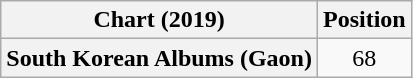<table class="wikitable sortable plainrowheaders" style="text-align:center;">
<tr>
<th>Chart (2019)</th>
<th>Position</th>
</tr>
<tr>
<th scope="row">South Korean Albums (Gaon)</th>
<td>68</td>
</tr>
</table>
